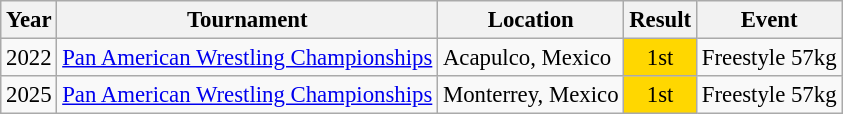<table class="wikitable" style="font-size:95%;">
<tr>
<th>Year</th>
<th>Tournament</th>
<th>Location</th>
<th>Result</th>
<th>Event</th>
</tr>
<tr>
<td>2022</td>
<td><a href='#'>Pan American Wrestling Championships</a></td>
<td>Acapulco, Mexico</td>
<td align="center" bgcolor="gold">1st</td>
<td>Freestyle 57kg</td>
</tr>
<tr>
<td>2025</td>
<td><a href='#'>Pan American Wrestling Championships</a></td>
<td>Monterrey, Mexico</td>
<td align="center" bgcolor="gold">1st</td>
<td>Freestyle 57kg</td>
</tr>
</table>
